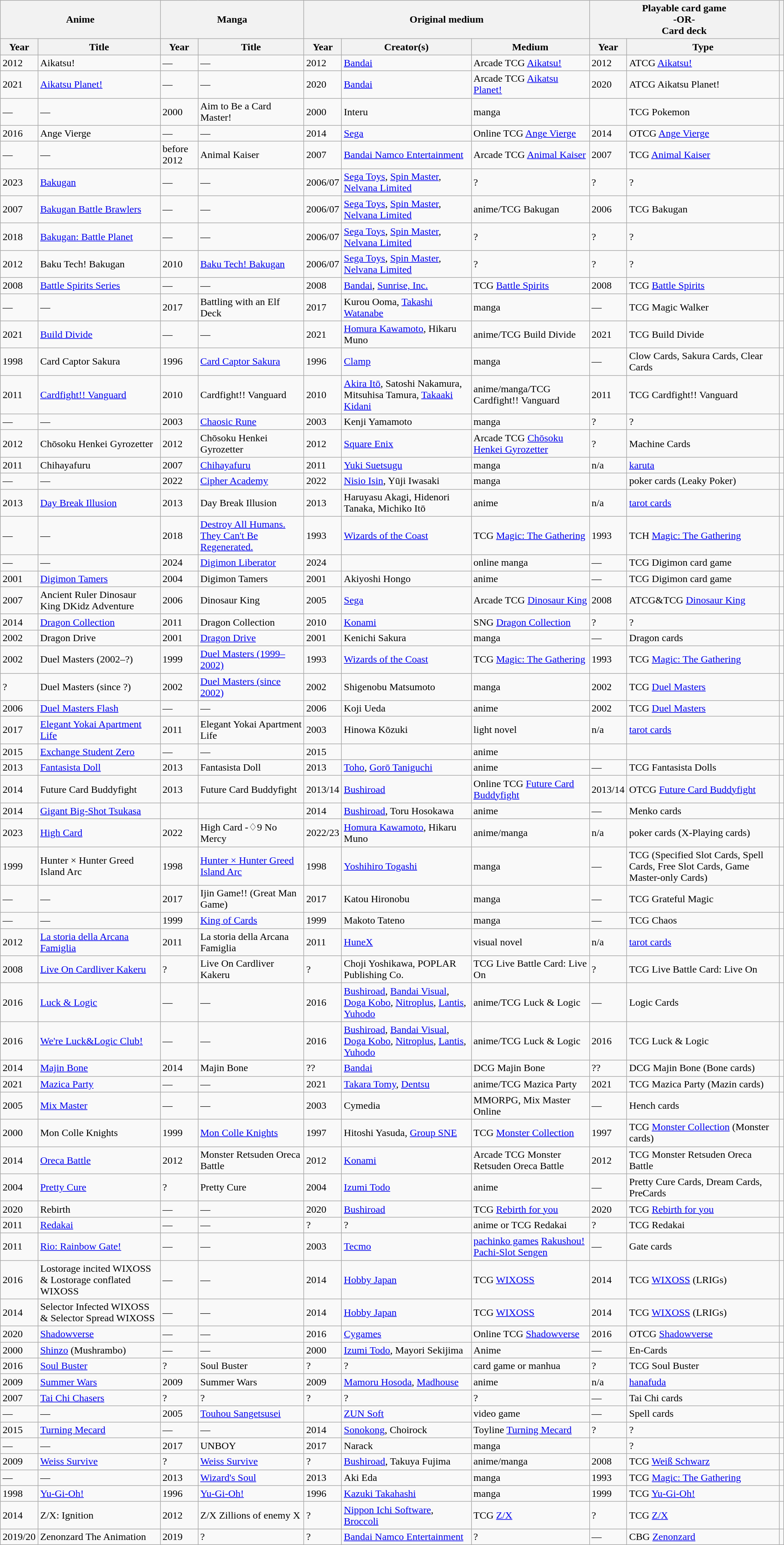<table class="wikitable sortable" border="1">
<tr>
<th colspan=2>Anime</th>
<th colspan=2>Manga</th>
<th colspan=3>Original medium</th>
<th colspan=2>Playable card game<br>-OR-<br>Card deck</th>
<th scope="col" rowspan=2 class="unsortable"></th>
</tr>
<tr>
<th scope="col">Year</th>
<th scope="col">Title</th>
<th scope="col">Year</th>
<th scope="col">Title</th>
<th scope="col">Year</th>
<th scope="col">Creator(s)</th>
<th scope="col">Medium</th>
<th scope="col">Year</th>
<th scope="col">Type</th>
</tr>
<tr>
<td>2012</td>
<td>Aikatsu!</td>
<td>—</td>
<td>—</td>
<td>2012</td>
<td><a href='#'>Bandai</a></td>
<td>Arcade TCG <a href='#'>Aikatsu!</a></td>
<td>2012</td>
<td>ATCG <a href='#'>Aikatsu!</a></td>
<td></td>
</tr>
<tr>
<td>2021</td>
<td><a href='#'>Aikatsu Planet!</a></td>
<td>—</td>
<td>—</td>
<td>2020</td>
<td><a href='#'>Bandai</a></td>
<td>Arcade TCG <a href='#'>Aikatsu Planet!</a></td>
<td>2020</td>
<td>ATCG Aikatsu Planet!</td>
<td></td>
</tr>
<tr>
<td>—</td>
<td>—</td>
<td>2000</td>
<td>Aim to Be a Card Master!</td>
<td>2000</td>
<td>Interu</td>
<td>manga</td>
<td></td>
<td>TCG Pokemon</td>
<td></td>
</tr>
<tr>
<td>2016</td>
<td>Ange Vierge</td>
<td>—</td>
<td>—</td>
<td>2014</td>
<td><a href='#'>Sega</a></td>
<td>Online TCG <a href='#'>Ange Vierge</a></td>
<td>2014</td>
<td>OTCG <a href='#'>Ange Vierge</a></td>
<td></td>
</tr>
<tr>
<td>—</td>
<td>—</td>
<td>before 2012</td>
<td>Animal Kaiser</td>
<td>2007</td>
<td><a href='#'>Bandai Namco Entertainment</a></td>
<td>Arcade TCG <a href='#'>Animal Kaiser</a></td>
<td>2007</td>
<td>TCG <a href='#'>Animal Kaiser</a></td>
<td></td>
</tr>
<tr>
<td>2023</td>
<td><a href='#'>Bakugan</a></td>
<td>—</td>
<td>—</td>
<td>2006/07</td>
<td><a href='#'>Sega Toys</a>, <a href='#'>Spin Master</a>, <a href='#'>Nelvana Limited</a></td>
<td>?</td>
<td>?</td>
<td>?</td>
<td></td>
</tr>
<tr>
<td>2007</td>
<td><a href='#'>Bakugan Battle Brawlers</a></td>
<td>—</td>
<td>—</td>
<td>2006/07</td>
<td><a href='#'>Sega Toys</a>, <a href='#'>Spin Master</a>, <a href='#'>Nelvana Limited</a></td>
<td>anime/TCG Bakugan</td>
<td>2006</td>
<td>TCG Bakugan</td>
<td></td>
</tr>
<tr>
<td>2018</td>
<td><a href='#'>Bakugan: Battle Planet</a></td>
<td>—</td>
<td>—</td>
<td>2006/07</td>
<td><a href='#'>Sega Toys</a>, <a href='#'>Spin Master</a>, <a href='#'>Nelvana Limited</a></td>
<td>?</td>
<td>?</td>
<td>?</td>
<td></td>
</tr>
<tr>
<td>2012</td>
<td>Baku Tech! Bakugan</td>
<td>2010</td>
<td><a href='#'>Baku Tech! Bakugan</a></td>
<td>2006/07</td>
<td><a href='#'>Sega Toys</a>, <a href='#'>Spin Master</a>, <a href='#'>Nelvana Limited</a></td>
<td>?</td>
<td>?</td>
<td>?</td>
<td></td>
</tr>
<tr>
<td>2008</td>
<td><a href='#'>Battle Spirits Series</a></td>
<td>—</td>
<td>—</td>
<td>2008</td>
<td><a href='#'>Bandai</a>, <a href='#'>Sunrise, Inc.</a></td>
<td>TCG <a href='#'>Battle Spirits</a></td>
<td>2008</td>
<td>TCG <a href='#'>Battle Spirits</a></td>
<td></td>
</tr>
<tr>
<td>—</td>
<td>—</td>
<td>2017</td>
<td>Battling with an Elf Deck</td>
<td>2017</td>
<td>Kurou Ooma, <a href='#'>Takashi Watanabe</a></td>
<td>manga</td>
<td>—</td>
<td>TCG Magic Walker</td>
<td></td>
</tr>
<tr>
<td>2021</td>
<td><a href='#'>Build Divide</a></td>
<td>—</td>
<td>—</td>
<td>2021</td>
<td><a href='#'>Homura Kawamoto</a>, Hikaru Muno</td>
<td>anime/TCG Build Divide</td>
<td>2021</td>
<td>TCG Build Divide</td>
<td></td>
</tr>
<tr>
<td>1998</td>
<td>Card Captor Sakura</td>
<td>1996</td>
<td><a href='#'>Card Captor Sakura</a></td>
<td>1996</td>
<td><a href='#'>Clamp</a></td>
<td>manga</td>
<td>—</td>
<td>Clow Cards, Sakura Cards, Clear Cards</td>
<td></td>
</tr>
<tr>
<td>2011</td>
<td><a href='#'>Cardfight!! Vanguard</a></td>
<td>2010</td>
<td>Cardfight!! Vanguard</td>
<td>2010</td>
<td><a href='#'>Akira Itō</a>, Satoshi Nakamura, Mitsuhisa Tamura, <a href='#'>Takaaki Kidani</a></td>
<td>anime/manga/TCG Cardfight!! Vanguard</td>
<td>2011</td>
<td>TCG Cardfight!! Vanguard</td>
<td></td>
</tr>
<tr>
<td>—</td>
<td>—</td>
<td>2003</td>
<td><a href='#'>Chaosic Rune</a></td>
<td>2003</td>
<td>Kenji Yamamoto</td>
<td>manga</td>
<td>?</td>
<td>?</td>
<td></td>
</tr>
<tr>
<td>2012</td>
<td>Chōsoku Henkei Gyrozetter</td>
<td>2012</td>
<td>Chōsoku Henkei Gyrozetter</td>
<td>2012</td>
<td><a href='#'>Square Enix</a></td>
<td>Arcade TCG <a href='#'>Chōsoku Henkei Gyrozetter</a></td>
<td>?</td>
<td>Machine Cards</td>
<td></td>
</tr>
<tr>
<td>2011</td>
<td>Chihayafuru</td>
<td>2007</td>
<td><a href='#'>Chihayafuru</a></td>
<td>2011</td>
<td><a href='#'>Yuki Suetsugu</a></td>
<td>manga</td>
<td>n/a</td>
<td><a href='#'>karuta</a></td>
<td></td>
</tr>
<tr>
<td>—</td>
<td>—</td>
<td>2022</td>
<td><a href='#'>Cipher Academy</a></td>
<td>2022</td>
<td><a href='#'>Nisio Isin</a>, Yūji Iwasaki</td>
<td>manga</td>
<td></td>
<td>poker cards (Leaky Poker)</td>
<td></td>
</tr>
<tr>
<td>2013</td>
<td><a href='#'>Day Break Illusion</a></td>
<td>2013</td>
<td>Day Break Illusion</td>
<td>2013</td>
<td>Haruyasu Akagi, Hidenori Tanaka, Michiko Itō</td>
<td>anime</td>
<td>n/a</td>
<td><a href='#'>tarot cards</a></td>
<td></td>
</tr>
<tr>
<td>—</td>
<td>—</td>
<td>2018</td>
<td><a href='#'>Destroy All Humans. They Can't Be Regenerated.</a></td>
<td>1993</td>
<td><a href='#'>Wizards of the Coast</a></td>
<td>TCG <a href='#'>Magic: The Gathering</a></td>
<td>1993</td>
<td>TCH <a href='#'>Magic: The Gathering</a></td>
<td></td>
</tr>
<tr>
<td>—</td>
<td>—</td>
<td>2024</td>
<td><a href='#'>Digimon Liberator</a></td>
<td>2024</td>
<td></td>
<td>online manga</td>
<td>—</td>
<td>TCG Digimon card game</td>
<td></td>
</tr>
<tr>
<td>2001</td>
<td><a href='#'>Digimon Tamers</a></td>
<td>2004</td>
<td>Digimon Tamers</td>
<td>2001</td>
<td>Akiyoshi Hongo</td>
<td>anime</td>
<td>—</td>
<td>TCG Digimon card game</td>
<td></td>
</tr>
<tr>
<td>2007</td>
<td>Ancient Ruler Dinosaur King DKidz Adventure</td>
<td>2006</td>
<td>Dinosaur King</td>
<td>2005</td>
<td><a href='#'>Sega</a></td>
<td>Arcade TCG <a href='#'>Dinosaur King</a></td>
<td>2008</td>
<td>ATCG&TCG <a href='#'>Dinosaur King</a></td>
<td></td>
</tr>
<tr>
<td>2014</td>
<td><a href='#'>Dragon Collection</a></td>
<td>2011</td>
<td>Dragon Collection</td>
<td>2010</td>
<td><a href='#'>Konami</a></td>
<td>SNG <a href='#'>Dragon Collection</a></td>
<td>?</td>
<td>?</td>
<td></td>
</tr>
<tr>
<td>2002</td>
<td>Dragon Drive</td>
<td>2001</td>
<td><a href='#'>Dragon Drive</a></td>
<td>2001</td>
<td>Kenichi Sakura</td>
<td>manga</td>
<td>—</td>
<td>Dragon cards</td>
<td></td>
</tr>
<tr>
<td>2002</td>
<td>Duel Masters (2002–?)</td>
<td>1999</td>
<td><a href='#'>Duel Masters (1999–2002)</a></td>
<td>1993</td>
<td><a href='#'>Wizards of the Coast</a></td>
<td>TCG <a href='#'>Magic: The Gathering</a></td>
<td>1993</td>
<td>TCG <a href='#'>Magic: The Gathering</a></td>
<td></td>
</tr>
<tr>
<td>?</td>
<td>Duel Masters (since ?)</td>
<td>2002</td>
<td><a href='#'>Duel Masters (since 2002)</a></td>
<td>2002</td>
<td>Shigenobu Matsumoto</td>
<td>manga</td>
<td>2002</td>
<td>TCG <a href='#'>Duel Masters</a></td>
<td></td>
</tr>
<tr>
<td>2006</td>
<td><a href='#'>Duel Masters Flash</a></td>
<td>—</td>
<td>—</td>
<td>2006</td>
<td>Koji Ueda</td>
<td>anime</td>
<td>2002</td>
<td>TCG <a href='#'>Duel Masters</a></td>
<td></td>
</tr>
<tr>
<td>2017</td>
<td><a href='#'>Elegant Yokai Apartment Life</a></td>
<td>2011</td>
<td>Elegant Yokai Apartment Life</td>
<td>2003</td>
<td>Hinowa Kōzuki</td>
<td>light novel</td>
<td>n/a</td>
<td><a href='#'>tarot cards</a></td>
<td></td>
</tr>
<tr>
<td>2015</td>
<td><a href='#'>Exchange Student Zero</a></td>
<td>—</td>
<td>—</td>
<td>2015</td>
<td></td>
<td>anime</td>
<td></td>
<td></td>
<td></td>
</tr>
<tr>
<td>2013</td>
<td><a href='#'>Fantasista Doll</a></td>
<td>2013</td>
<td>Fantasista Doll</td>
<td>2013</td>
<td><a href='#'>Toho</a>, <a href='#'>Gorō Taniguchi</a></td>
<td>anime</td>
<td>—</td>
<td>TCG Fantasista Dolls</td>
<td></td>
</tr>
<tr>
<td>2014</td>
<td>Future Card Buddyfight</td>
<td>2013</td>
<td>Future Card Buddyfight</td>
<td>2013/14</td>
<td><a href='#'>Bushiroad</a></td>
<td>Online TCG <a href='#'>Future Card Buddyfight</a></td>
<td>2013/14</td>
<td>OTCG <a href='#'>Future Card Buddyfight</a></td>
<td></td>
</tr>
<tr>
<td>2014</td>
<td><a href='#'>Gigant Big-Shot Tsukasa</a></td>
<td></td>
<td></td>
<td>2014</td>
<td><a href='#'>Bushiroad</a>, Toru Hosokawa</td>
<td>anime</td>
<td>—</td>
<td>Menko cards</td>
<td></td>
</tr>
<tr>
<td>2023</td>
<td><a href='#'>High Card</a></td>
<td>2022</td>
<td>High Card -♢9 No Mercy</td>
<td>2022/23</td>
<td><a href='#'>Homura Kawamoto</a>, Hikaru Muno</td>
<td>anime/manga</td>
<td>n/a</td>
<td>poker cards (X-Playing cards)</td>
<td></td>
</tr>
<tr>
<td>1999</td>
<td>Hunter × Hunter Greed Island Arc</td>
<td>1998</td>
<td><a href='#'>Hunter × Hunter Greed Island Arc</a></td>
<td>1998</td>
<td><a href='#'>Yoshihiro Togashi</a></td>
<td>manga</td>
<td>—</td>
<td>TCG (Specified Slot Cards, Spell Cards, Free Slot Cards, Game Master-only Cards)</td>
<td></td>
</tr>
<tr>
<td>—</td>
<td>—</td>
<td>2017</td>
<td>Ijin Game!! (Great Man Game)</td>
<td>2017</td>
<td>Katou Hironobu</td>
<td>manga</td>
<td>—</td>
<td>TCG Grateful Magic</td>
<td></td>
</tr>
<tr>
<td>—</td>
<td>—</td>
<td>1999</td>
<td><a href='#'>King of Cards</a></td>
<td>1999</td>
<td>Makoto Tateno</td>
<td>manga</td>
<td>—</td>
<td>TCG Chaos</td>
<td></td>
</tr>
<tr>
<td>2012</td>
<td><a href='#'>La storia della Arcana Famiglia</a></td>
<td>2011</td>
<td>La storia della Arcana Famiglia</td>
<td>2011</td>
<td><a href='#'>HuneX</a></td>
<td>visual novel</td>
<td>n/a</td>
<td><a href='#'>tarot cards</a></td>
<td></td>
</tr>
<tr>
<td>2008</td>
<td><a href='#'>Live On Cardliver Kakeru</a></td>
<td>?</td>
<td>Live On Cardliver Kakeru</td>
<td>?</td>
<td>Choji Yoshikawa, POPLAR Publishing Co.</td>
<td>TCG Live Battle Card: Live On</td>
<td>?</td>
<td>TCG Live Battle Card: Live On</td>
<td></td>
</tr>
<tr>
<td>2016</td>
<td><a href='#'>Luck & Logic</a></td>
<td>—</td>
<td>—</td>
<td>2016</td>
<td><a href='#'>Bushiroad</a>, <a href='#'>Bandai Visual</a>, <a href='#'>Doga Kobo</a>, <a href='#'>Nitroplus</a>, <a href='#'>Lantis</a>, <a href='#'>Yuhodo</a></td>
<td>anime/TCG Luck & Logic</td>
<td>—</td>
<td>Logic Cards</td>
<td></td>
</tr>
<tr>
<td>2016</td>
<td><a href='#'>We're Luck&Logic Club!</a></td>
<td>—</td>
<td>—</td>
<td>2016</td>
<td><a href='#'>Bushiroad</a>, <a href='#'>Bandai Visual</a>, <a href='#'>Doga Kobo</a>, <a href='#'>Nitroplus</a>, <a href='#'>Lantis</a>, <a href='#'>Yuhodo</a></td>
<td>anime/TCG Luck & Logic</td>
<td>2016</td>
<td>TCG Luck & Logic</td>
<td></td>
</tr>
<tr>
<td>2014</td>
<td><a href='#'>Majin Bone</a></td>
<td>2014</td>
<td>Majin Bone</td>
<td>??</td>
<td><a href='#'>Bandai</a></td>
<td>DCG Majin Bone</td>
<td>??</td>
<td>DCG Majin Bone (Bone cards)</td>
<td></td>
</tr>
<tr>
<td>2021</td>
<td><a href='#'>Mazica Party</a></td>
<td>—</td>
<td>—</td>
<td>2021</td>
<td><a href='#'>Takara Tomy</a>, <a href='#'>Dentsu</a></td>
<td>anime/TCG Mazica Party</td>
<td>2021</td>
<td>TCG Mazica Party (Mazin cards)</td>
<td></td>
</tr>
<tr>
<td>2005</td>
<td><a href='#'>Mix Master</a></td>
<td>—</td>
<td>—</td>
<td>2003</td>
<td>Cymedia</td>
<td>MMORPG, Mix Master Online</td>
<td>—</td>
<td>Hench cards</td>
<td></td>
</tr>
<tr>
<td>2000</td>
<td>Mon Colle Knights</td>
<td>1999</td>
<td><a href='#'>Mon Colle Knights</a></td>
<td>1997</td>
<td>Hitoshi Yasuda, <a href='#'>Group SNE</a></td>
<td>TCG <a href='#'>Monster Collection</a></td>
<td>1997</td>
<td>TCG <a href='#'>Monster Collection</a> (Monster cards)</td>
<td></td>
</tr>
<tr>
<td>2014</td>
<td><a href='#'>Oreca Battle</a></td>
<td>2012</td>
<td>Monster Retsuden Oreca Battle</td>
<td>2012</td>
<td><a href='#'>Konami</a></td>
<td>Arcade TCG Monster Retsuden Oreca Battle</td>
<td>2012</td>
<td>TCG Monster Retsuden Oreca Battle</td>
<td></td>
</tr>
<tr>
<td>2004</td>
<td><a href='#'>Pretty Cure</a></td>
<td>?</td>
<td>Pretty Cure</td>
<td>2004</td>
<td><a href='#'>Izumi Todo</a></td>
<td>anime</td>
<td>—</td>
<td>Pretty Cure Cards, Dream Cards, PreCards</td>
<td></td>
</tr>
<tr>
<td>2020</td>
<td>Rebirth</td>
<td>—</td>
<td>—</td>
<td>2020</td>
<td><a href='#'>Bushiroad</a></td>
<td>TCG <a href='#'>Rebirth for you</a></td>
<td>2020</td>
<td>TCG <a href='#'>Rebirth for you</a></td>
<td></td>
</tr>
<tr>
<td>2011</td>
<td><a href='#'>Redakai</a></td>
<td>—</td>
<td>—</td>
<td>?</td>
<td>?</td>
<td>anime or TCG Redakai</td>
<td>?</td>
<td>TCG Redakai </td>
<td></td>
</tr>
<tr>
<td>2011</td>
<td><a href='#'>Rio: Rainbow Gate!</a></td>
<td>—</td>
<td>—</td>
<td>2003</td>
<td><a href='#'>Tecmo</a></td>
<td><a href='#'>pachinko games</a> <a href='#'>Rakushou! Pachi-Slot Sengen</a></td>
<td>—</td>
<td>Gate cards</td>
<td></td>
</tr>
<tr>
<td>2016</td>
<td>Lostorage incited WIXOSS & Lostorage conflated WIXOSS</td>
<td>—</td>
<td>—</td>
<td>2014</td>
<td><a href='#'>Hobby Japan</a></td>
<td>TCG <a href='#'>WIXOSS</a></td>
<td>2014</td>
<td>TCG <a href='#'>WIXOSS</a> (LRIGs)</td>
<td></td>
</tr>
<tr>
<td>2014</td>
<td>Selector Infected WIXOSS & Selector Spread WIXOSS</td>
<td>—</td>
<td>—</td>
<td>2014</td>
<td><a href='#'>Hobby Japan</a></td>
<td>TCG <a href='#'>WIXOSS</a></td>
<td>2014</td>
<td>TCG <a href='#'>WIXOSS</a> (LRIGs)</td>
<td></td>
</tr>
<tr>
<td>2020</td>
<td><a href='#'>Shadowverse</a></td>
<td>—</td>
<td>—</td>
<td>2016</td>
<td><a href='#'>Cygames</a></td>
<td>Online TCG <a href='#'>Shadowverse</a></td>
<td>2016</td>
<td>OTCG <a href='#'>Shadowverse</a></td>
<td></td>
</tr>
<tr>
<td>2000</td>
<td><a href='#'>Shinzo</a> (Mushrambo)</td>
<td>—</td>
<td>—</td>
<td>2000</td>
<td><a href='#'>Izumi Todo</a>, Mayori Sekijima</td>
<td>Anime</td>
<td>—</td>
<td>En-Cards</td>
<td></td>
</tr>
<tr>
<td>2016</td>
<td><a href='#'>Soul Buster</a></td>
<td>?</td>
<td>Soul Buster</td>
<td>?</td>
<td>?</td>
<td>card game or manhua</td>
<td>?</td>
<td>TCG Soul Buster</td>
<td></td>
</tr>
<tr>
<td>2009</td>
<td><a href='#'>Summer Wars</a></td>
<td>2009</td>
<td>Summer Wars</td>
<td>2009</td>
<td><a href='#'>Mamoru Hosoda</a>, <a href='#'>Madhouse</a></td>
<td>anime</td>
<td>n/a</td>
<td><a href='#'>hanafuda</a></td>
<td></td>
</tr>
<tr>
<td>2007</td>
<td><a href='#'>Tai Chi Chasers</a></td>
<td>?</td>
<td>?</td>
<td>?</td>
<td>?</td>
<td>?</td>
<td>—</td>
<td>Tai Chi cards</td>
<td></td>
</tr>
<tr>
<td>—</td>
<td>—</td>
<td>2005</td>
<td><a href='#'>Touhou Sangetsusei</a></td>
<td></td>
<td><a href='#'>ZUN Soft</a></td>
<td>video game</td>
<td>—</td>
<td>Spell cards</td>
<td></td>
</tr>
<tr>
<td>2015</td>
<td><a href='#'>Turning Mecard</a></td>
<td>—</td>
<td>—</td>
<td>2014</td>
<td><a href='#'>Sonokong</a>, Choirock</td>
<td>Toyline <a href='#'>Turning Mecard</a></td>
<td>?</td>
<td>?</td>
<td></td>
</tr>
<tr>
<td>—</td>
<td>—</td>
<td>2017</td>
<td>UNBOY</td>
<td>2017</td>
<td>Narack</td>
<td>manga</td>
<td></td>
<td>?</td>
<td></td>
</tr>
<tr>
<td>2009</td>
<td><a href='#'>Weiss Survive</a></td>
<td>?</td>
<td><a href='#'>Weiss Survive</a></td>
<td>?</td>
<td><a href='#'>Bushiroad</a>, Takuya Fujima</td>
<td>anime/manga</td>
<td>2008</td>
<td>TCG <a href='#'>Weiß Schwarz</a></td>
<td></td>
</tr>
<tr>
<td>—</td>
<td>—</td>
<td>2013</td>
<td><a href='#'>Wizard's Soul</a></td>
<td>2013</td>
<td>Aki Eda</td>
<td>manga</td>
<td>1993</td>
<td>TCG <a href='#'>Magic: The Gathering</a></td>
<td></td>
</tr>
<tr>
<td>1998</td>
<td><a href='#'>Yu-Gi-Oh!</a></td>
<td>1996</td>
<td><a href='#'>Yu-Gi-Oh!</a></td>
<td>1996</td>
<td><a href='#'>Kazuki Takahashi</a></td>
<td>manga</td>
<td>1999</td>
<td>TCG <a href='#'>Yu-Gi-Oh!</a></td>
<td></td>
</tr>
<tr>
<td>2014</td>
<td>Z/X: Ignition</td>
<td>2012</td>
<td>Z/X Zillions of enemy X</td>
<td>?</td>
<td><a href='#'>Nippon Ichi Software</a>, <a href='#'>Broccoli</a></td>
<td>TCG <a href='#'>Z/X</a></td>
<td>?</td>
<td>TCG <a href='#'>Z/X</a></td>
<td></td>
</tr>
<tr>
<td>2019/20</td>
<td>Zenonzard The Animation</td>
<td>2019</td>
<td>?</td>
<td>?</td>
<td><a href='#'>Bandai Namco Entertainment</a></td>
<td>?</td>
<td>—</td>
<td>CBG <a href='#'>Zenonzard</a></td>
<td></td>
</tr>
</table>
